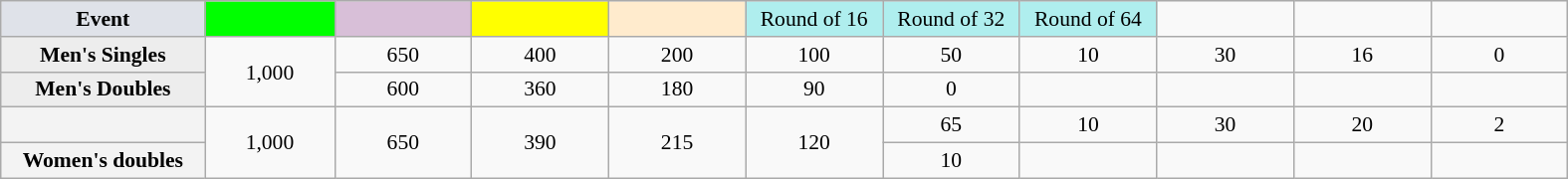<table class="wikitable" style="font-size:90%;text-align:center;">
<tr>
<td style="width:130px; background:#dfe2e9;"><strong>Event</strong></td>
<td style="width:80px; background:lime;"></td>
<td style="width:85px; background:thistle;"></td>
<td style="width:85px; background:#ff0;"></td>
<td style="width:85px; background:#ffebcd;"></td>
<td style="width:85px; background:#afeeee;">Round of 16</td>
<td style="width:85px; background:#afeeee;">Round of 32</td>
<td style="width:85px; background:#afeeee;">Round of 64</td>
<td width=85></td>
<td width=85></td>
<td width=85></td>
</tr>
<tr>
<th style="background:#ededed;">Men's Singles</th>
<td rowspan=2>1,000</td>
<td>650</td>
<td>400</td>
<td>200</td>
<td>100</td>
<td>50</td>
<td>10</td>
<td>30</td>
<td>16</td>
<td>0</td>
</tr>
<tr>
<th style="background:#ededed;">Men's Doubles</th>
<td>600</td>
<td>360</td>
<td>180</td>
<td>90</td>
<td>0</td>
<td></td>
<td></td>
<td></td>
<td></td>
</tr>
<tr>
<th style="background:#f3f3f3;"></th>
<td rowspan="2">1,000</td>
<td rowspan="2">650</td>
<td rowspan="2">390</td>
<td rowspan="2">215</td>
<td rowspan="2">120</td>
<td>65</td>
<td>10</td>
<td>30</td>
<td>20</td>
<td>2</td>
</tr>
<tr>
<th style="background:#f3f3f3;">Women's doubles</th>
<td>10</td>
<td></td>
<td></td>
<td></td>
<td></td>
</tr>
</table>
